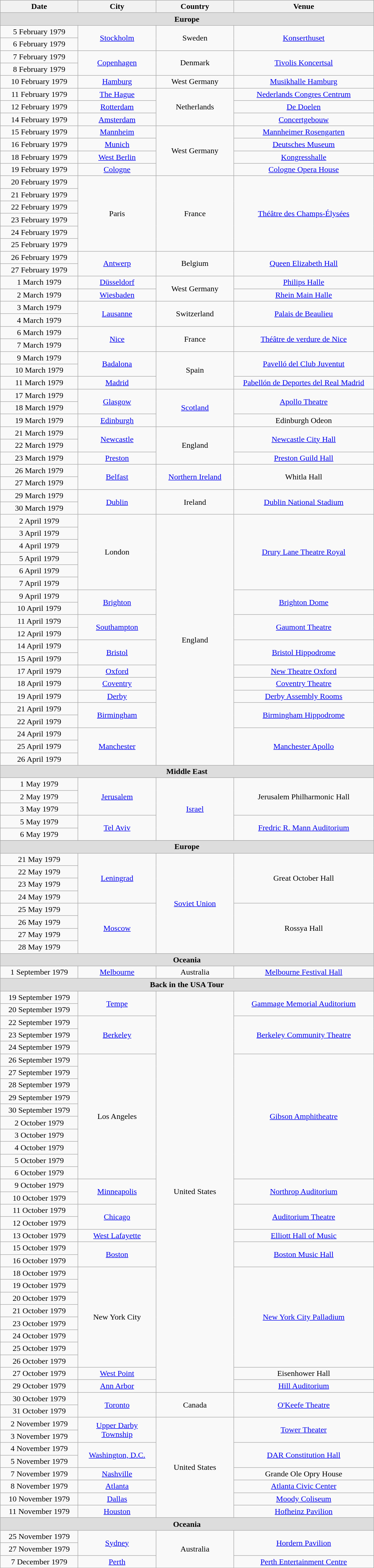<table class="wikitable" style="text-align:center;">
<tr>
<th width="150">Date</th>
<th width="150">City</th>
<th width="150">Country</th>
<th width="275">Venue</th>
</tr>
<tr style="background:#ddd;">
<td colspan="4"><strong>Europe</strong></td>
</tr>
<tr>
<td>5 February 1979</td>
<td rowspan="2"><a href='#'>Stockholm</a></td>
<td rowspan="2">Sweden</td>
<td rowspan="2"><a href='#'>Konserthuset</a></td>
</tr>
<tr>
<td>6 February 1979</td>
</tr>
<tr>
<td>7 February 1979</td>
<td rowspan="2"><a href='#'>Copenhagen</a></td>
<td rowspan="2">Denmark</td>
<td rowspan="2"><a href='#'>Tivolis Koncertsal</a></td>
</tr>
<tr>
<td>8 February 1979</td>
</tr>
<tr>
<td>10 February 1979</td>
<td><a href='#'>Hamburg</a></td>
<td>West Germany</td>
<td><a href='#'>Musikhalle Hamburg</a></td>
</tr>
<tr>
<td>11 February 1979</td>
<td><a href='#'>The Hague</a></td>
<td rowspan="3">Netherlands</td>
<td><a href='#'>Nederlands Congres Centrum</a></td>
</tr>
<tr>
<td>12 February 1979</td>
<td><a href='#'>Rotterdam</a></td>
<td><a href='#'>De Doelen</a></td>
</tr>
<tr>
<td>14 February 1979</td>
<td><a href='#'>Amsterdam</a></td>
<td><a href='#'>Concertgebouw</a></td>
</tr>
<tr>
<td>15 February 1979</td>
<td><a href='#'>Mannheim</a></td>
<td rowspan="4">West Germany</td>
<td><a href='#'>Mannheimer Rosengarten</a></td>
</tr>
<tr>
<td>16 February 1979</td>
<td><a href='#'>Munich</a></td>
<td><a href='#'>Deutsches Museum</a></td>
</tr>
<tr>
<td>18 February 1979</td>
<td><a href='#'>West Berlin</a></td>
<td><a href='#'>Kongresshalle</a></td>
</tr>
<tr>
<td>19 February 1979</td>
<td><a href='#'>Cologne</a></td>
<td><a href='#'>Cologne Opera House</a></td>
</tr>
<tr>
<td>20 February 1979</td>
<td rowspan="6">Paris</td>
<td rowspan="6">France</td>
<td rowspan="6"><a href='#'>Théâtre des Champs-Élysées</a></td>
</tr>
<tr>
<td>21 February 1979</td>
</tr>
<tr>
<td>22 February 1979</td>
</tr>
<tr>
<td>23 February 1979</td>
</tr>
<tr>
<td>24 February 1979</td>
</tr>
<tr>
<td>25 February 1979</td>
</tr>
<tr>
<td>26 February 1979</td>
<td rowspan="2"><a href='#'>Antwerp</a></td>
<td rowspan="2">Belgium</td>
<td rowspan="2"><a href='#'>Queen Elizabeth Hall</a></td>
</tr>
<tr>
<td>27 February 1979</td>
</tr>
<tr>
<td>1 March 1979</td>
<td><a href='#'>Düsseldorf</a></td>
<td rowspan="2">West Germany</td>
<td><a href='#'>Philips Halle</a></td>
</tr>
<tr>
<td>2 March 1979</td>
<td><a href='#'>Wiesbaden</a></td>
<td><a href='#'>Rhein Main Halle</a></td>
</tr>
<tr>
<td>3 March 1979</td>
<td rowspan="2"><a href='#'>Lausanne</a></td>
<td rowspan="2">Switzerland</td>
<td rowspan="2"><a href='#'>Palais de Beaulieu</a></td>
</tr>
<tr>
<td>4 March 1979</td>
</tr>
<tr>
<td>6 March 1979</td>
<td rowspan="2"><a href='#'>Nice</a></td>
<td rowspan="2">France</td>
<td rowspan="2"><a href='#'>Théâtre de verdure de Nice</a></td>
</tr>
<tr>
<td>7 March 1979</td>
</tr>
<tr>
<td>9 March 1979</td>
<td rowspan="2"><a href='#'>Badalona</a></td>
<td rowspan="3">Spain</td>
<td rowspan="2"><a href='#'>Pavelló del Club Juventut</a></td>
</tr>
<tr>
<td>10 March 1979</td>
</tr>
<tr>
<td>11 March 1979</td>
<td><a href='#'>Madrid</a></td>
<td><a href='#'>Pabellón de Deportes del Real Madrid</a></td>
</tr>
<tr>
<td>17 March 1979</td>
<td rowspan="2"><a href='#'>Glasgow</a></td>
<td rowspan="3"><a href='#'>Scotland</a></td>
<td rowspan="2"><a href='#'>Apollo Theatre</a></td>
</tr>
<tr>
<td>18 March 1979</td>
</tr>
<tr>
<td>19 March 1979</td>
<td><a href='#'>Edinburgh</a></td>
<td>Edinburgh Odeon</td>
</tr>
<tr>
<td>21 March 1979</td>
<td rowspan="2"><a href='#'>Newcastle</a></td>
<td rowspan="3">England</td>
<td rowspan="2"><a href='#'>Newcastle City Hall</a></td>
</tr>
<tr>
<td>22 March 1979</td>
</tr>
<tr>
<td>23 March 1979</td>
<td><a href='#'>Preston</a></td>
<td><a href='#'>Preston Guild Hall</a></td>
</tr>
<tr>
<td>26 March 1979</td>
<td rowspan="2"><a href='#'>Belfast</a></td>
<td rowspan="2"><a href='#'>Northern Ireland</a></td>
<td rowspan="2">Whitla Hall</td>
</tr>
<tr>
<td>27 March 1979</td>
</tr>
<tr>
<td>29 March 1979</td>
<td rowspan="2"><a href='#'>Dublin</a></td>
<td rowspan="2">Ireland</td>
<td rowspan="2"><a href='#'>Dublin National Stadium</a></td>
</tr>
<tr>
<td>30 March 1979</td>
</tr>
<tr>
<td>2 April 1979</td>
<td rowspan="6">London</td>
<td rowspan="20">England</td>
<td rowspan="6"><a href='#'>Drury Lane Theatre Royal</a></td>
</tr>
<tr>
<td>3 April 1979</td>
</tr>
<tr>
<td>4 April 1979</td>
</tr>
<tr>
<td>5 April 1979</td>
</tr>
<tr>
<td>6 April 1979</td>
</tr>
<tr>
<td>7 April 1979</td>
</tr>
<tr>
<td>9 April 1979</td>
<td rowspan="2"><a href='#'>Brighton</a></td>
<td rowspan="2"><a href='#'>Brighton Dome</a></td>
</tr>
<tr>
<td>10 April 1979</td>
</tr>
<tr>
<td>11 April 1979</td>
<td rowspan="2"><a href='#'>Southampton</a></td>
<td rowspan="2"><a href='#'>Gaumont Theatre</a></td>
</tr>
<tr>
<td>12 April 1979</td>
</tr>
<tr>
<td>14 April 1979</td>
<td rowspan="2"><a href='#'>Bristol</a></td>
<td rowspan="2"><a href='#'>Bristol Hippodrome</a></td>
</tr>
<tr>
<td>15 April 1979</td>
</tr>
<tr>
<td>17 April 1979</td>
<td><a href='#'>Oxford</a></td>
<td><a href='#'>New Theatre Oxford</a></td>
</tr>
<tr>
<td>18 April 1979</td>
<td><a href='#'>Coventry</a></td>
<td><a href='#'>Coventry Theatre</a></td>
</tr>
<tr>
<td>19 April 1979</td>
<td><a href='#'>Derby</a></td>
<td><a href='#'>Derby Assembly Rooms</a></td>
</tr>
<tr>
<td>21 April 1979</td>
<td rowspan="2"><a href='#'>Birmingham</a></td>
<td rowspan="2"><a href='#'>Birmingham Hippodrome</a></td>
</tr>
<tr>
<td>22 April 1979</td>
</tr>
<tr>
<td>24 April 1979</td>
<td rowspan="3"><a href='#'>Manchester</a></td>
<td rowspan="3"><a href='#'>Manchester Apollo</a></td>
</tr>
<tr>
<td>25 April 1979</td>
</tr>
<tr>
<td>26 April 1979</td>
</tr>
<tr style="background:#ddd;">
<td colspan="4"><strong>Middle East</strong></td>
</tr>
<tr>
<td>1 May 1979</td>
<td rowspan="3"><a href='#'>Jerusalem</a></td>
<td rowspan="5"><a href='#'>Israel</a></td>
<td rowspan="3">Jerusalem Philharmonic Hall</td>
</tr>
<tr>
<td>2 May 1979</td>
</tr>
<tr>
<td>3 May 1979</td>
</tr>
<tr>
<td>5 May 1979</td>
<td rowspan="2"><a href='#'>Tel Aviv</a></td>
<td rowspan="2"><a href='#'>Fredric R. Mann Auditorium</a></td>
</tr>
<tr>
<td>6 May 1979</td>
</tr>
<tr>
</tr>
<tr style="background:#ddd;">
<td colspan="4"><strong>Europe</strong></td>
</tr>
<tr>
<td>21 May 1979</td>
<td rowspan="4"><a href='#'>Leningrad</a></td>
<td rowspan="8"><a href='#'>Soviet Union</a></td>
<td rowspan="4">Great October Hall</td>
</tr>
<tr>
<td>22 May 1979</td>
</tr>
<tr>
<td>23 May 1979</td>
</tr>
<tr>
<td>24 May 1979</td>
</tr>
<tr>
<td>25 May 1979</td>
<td rowspan="4"><a href='#'>Moscow</a></td>
<td rowspan="4">Rossya Hall</td>
</tr>
<tr>
<td>26 May 1979</td>
</tr>
<tr>
<td>27 May 1979</td>
</tr>
<tr>
<td>28 May 1979</td>
</tr>
<tr style="background:#ddd;">
<td colspan="4"><strong>Oceania</strong></td>
</tr>
<tr>
<td>1 September 1979</td>
<td><a href='#'>Melbourne</a></td>
<td>Australia</td>
<td><a href='#'>Melbourne Festival Hall</a></td>
</tr>
<tr style="background:#ddd;">
<td colspan="4"><strong>Back in the USA Tour</strong></td>
</tr>
<tr>
<td>19 September 1979</td>
<td rowspan="2"><a href='#'>Tempe</a></td>
<td rowspan="32">United States</td>
<td rowspan="2"><a href='#'>Gammage Memorial Auditorium</a></td>
</tr>
<tr>
<td>20 September 1979</td>
</tr>
<tr>
<td>22 September 1979</td>
<td rowspan="3"><a href='#'>Berkeley</a></td>
<td rowspan="3"><a href='#'>Berkeley Community Theatre</a></td>
</tr>
<tr>
<td>23 September 1979</td>
</tr>
<tr>
<td>24 September 1979</td>
</tr>
<tr>
<td>26 September 1979</td>
<td rowspan="10">Los Angeles</td>
<td rowspan="10"><a href='#'>Gibson Amphitheatre</a></td>
</tr>
<tr>
<td>27 September 1979</td>
</tr>
<tr>
<td>28 September 1979</td>
</tr>
<tr>
<td>29 September 1979</td>
</tr>
<tr>
<td>30 September 1979</td>
</tr>
<tr>
<td>2 October 1979</td>
</tr>
<tr>
<td>3 October 1979</td>
</tr>
<tr>
<td>4 October 1979</td>
</tr>
<tr>
<td>5 October 1979</td>
</tr>
<tr>
<td>6 October 1979</td>
</tr>
<tr>
<td>9 October 1979</td>
<td rowspan="2"><a href='#'>Minneapolis</a></td>
<td rowspan="2"><a href='#'>Northrop Auditorium</a></td>
</tr>
<tr>
<td>10 October 1979</td>
</tr>
<tr>
<td>11 October 1979</td>
<td rowspan="2"><a href='#'>Chicago</a></td>
<td rowspan="2"><a href='#'>Auditorium Theatre</a></td>
</tr>
<tr>
<td>12 October 1979</td>
</tr>
<tr>
<td>13 October 1979</td>
<td><a href='#'>West Lafayette</a></td>
<td><a href='#'>Elliott Hall of Music</a></td>
</tr>
<tr>
<td>15 October 1979</td>
<td rowspan="2"><a href='#'>Boston</a></td>
<td rowspan="2"><a href='#'>Boston Music Hall</a></td>
</tr>
<tr>
<td>16 October 1979</td>
</tr>
<tr>
<td>18 October 1979</td>
<td rowspan="8">New York City</td>
<td rowspan="8"><a href='#'>New York City Palladium</a></td>
</tr>
<tr>
<td>19 October 1979</td>
</tr>
<tr>
<td>20 October 1979</td>
</tr>
<tr>
<td>21 October 1979</td>
</tr>
<tr>
<td>23 October 1979</td>
</tr>
<tr>
<td>24 October 1979</td>
</tr>
<tr>
<td>25 October 1979</td>
</tr>
<tr>
<td>26 October 1979</td>
</tr>
<tr>
<td>27 October 1979</td>
<td><a href='#'>West Point</a></td>
<td>Eisenhower Hall</td>
</tr>
<tr>
<td>29 October 1979</td>
<td><a href='#'>Ann Arbor</a></td>
<td><a href='#'>Hill Auditorium</a></td>
</tr>
<tr>
<td>30 October 1979</td>
<td rowspan="2"><a href='#'>Toronto</a></td>
<td rowspan="2">Canada</td>
<td rowspan="2"><a href='#'>O'Keefe Theatre</a></td>
</tr>
<tr>
<td>31 October 1979</td>
</tr>
<tr>
<td>2 November 1979</td>
<td rowspan="2"><a href='#'>Upper Darby Township</a></td>
<td rowspan="8">United States</td>
<td rowspan="2"><a href='#'>Tower Theater</a></td>
</tr>
<tr>
<td>3 November 1979</td>
</tr>
<tr>
<td>4 November 1979</td>
<td rowspan="2"><a href='#'>Washington, D.C.</a></td>
<td rowspan="2"><a href='#'>DAR Constitution Hall</a></td>
</tr>
<tr>
<td>5 November 1979</td>
</tr>
<tr>
<td>7 November 1979</td>
<td><a href='#'>Nashville</a></td>
<td>Grande Ole Opry House</td>
</tr>
<tr>
<td>8 November 1979</td>
<td><a href='#'>Atlanta</a></td>
<td><a href='#'>Atlanta Civic Center</a></td>
</tr>
<tr>
<td>10 November 1979</td>
<td><a href='#'>Dallas</a></td>
<td><a href='#'>Moody Coliseum</a></td>
</tr>
<tr>
<td>11 November 1979</td>
<td><a href='#'>Houston</a></td>
<td><a href='#'>Hofheinz Pavilion</a></td>
</tr>
<tr style="background:#ddd;">
<td colspan="4"><strong>Oceania</strong></td>
</tr>
<tr>
<td>25 November 1979</td>
<td rowspan="2"><a href='#'>Sydney</a></td>
<td rowspan="3">Australia</td>
<td rowspan="2"><a href='#'>Hordern Pavilion</a></td>
</tr>
<tr>
<td>27 November 1979</td>
</tr>
<tr>
<td>7 December 1979</td>
<td><a href='#'>Perth</a></td>
<td><a href='#'>Perth Entertainment Centre</a></td>
</tr>
</table>
